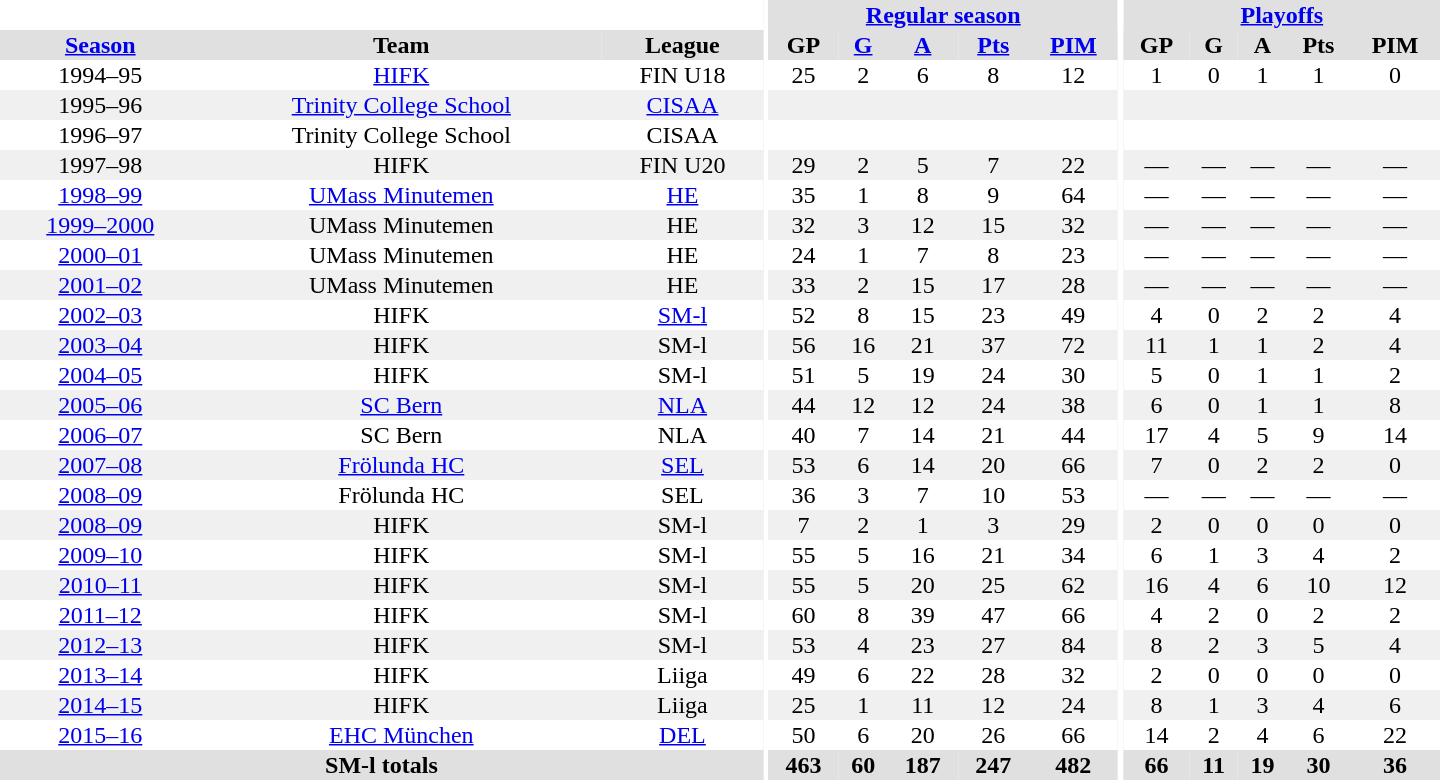<table border="0" cellpadding="1" cellspacing="0" style="text-align:center; width:60em">
<tr bgcolor="#e0e0e0">
<th colspan="3" bgcolor="#ffffff"></th>
<th rowspan="99" bgcolor="#ffffff"></th>
<th colspan="5"><a href='#'>Regular season</a></th>
<th rowspan="99" bgcolor="#ffffff"></th>
<th colspan="5"><a href='#'>Playoffs</a></th>
</tr>
<tr bgcolor="#e0e0e0">
<th><a href='#'>Season</a></th>
<th>Team</th>
<th>League</th>
<th>GP</th>
<th><a href='#'>G</a></th>
<th><a href='#'>A</a></th>
<th><a href='#'>Pts</a></th>
<th><a href='#'>PIM</a></th>
<th>GP</th>
<th>G</th>
<th>A</th>
<th>Pts</th>
<th>PIM</th>
</tr>
<tr>
<td>1994–95</td>
<td><a href='#'>HIFK</a></td>
<td>FIN U18</td>
<td>25</td>
<td>2</td>
<td>6</td>
<td>8</td>
<td>12</td>
<td>1</td>
<td>0</td>
<td>1</td>
<td>1</td>
<td>0</td>
</tr>
<tr bgcolor="#f0f0f0">
<td>1995–96</td>
<td><a href='#'>Trinity College School</a></td>
<td><a href='#'>CISAA</a></td>
<td></td>
<td></td>
<td></td>
<td></td>
<td></td>
<td></td>
<td></td>
<td></td>
<td></td>
<td></td>
</tr>
<tr>
<td>1996–97</td>
<td>Trinity College School</td>
<td>CISAA</td>
<td></td>
<td></td>
<td></td>
<td></td>
<td></td>
<td></td>
<td></td>
<td></td>
<td></td>
<td></td>
</tr>
<tr bgcolor="#f0f0f0">
<td>1997–98</td>
<td>HIFK</td>
<td>FIN U20</td>
<td>29</td>
<td>2</td>
<td>5</td>
<td>7</td>
<td>22</td>
<td>—</td>
<td>—</td>
<td>—</td>
<td>—</td>
<td>—</td>
</tr>
<tr>
<td><a href='#'>1998–99</a></td>
<td><a href='#'>UMass Minutemen</a></td>
<td><a href='#'>HE</a></td>
<td>35</td>
<td>1</td>
<td>8</td>
<td>9</td>
<td>64</td>
<td>—</td>
<td>—</td>
<td>—</td>
<td>—</td>
<td>—</td>
</tr>
<tr bgcolor="#f0f0f0">
<td><a href='#'>1999–2000</a></td>
<td>UMass Minutemen</td>
<td>HE</td>
<td>32</td>
<td>3</td>
<td>12</td>
<td>15</td>
<td>32</td>
<td>—</td>
<td>—</td>
<td>—</td>
<td>—</td>
<td>—</td>
</tr>
<tr>
<td><a href='#'>2000–01</a></td>
<td>UMass Minutemen</td>
<td>HE</td>
<td>24</td>
<td>1</td>
<td>7</td>
<td>8</td>
<td>23</td>
<td>—</td>
<td>—</td>
<td>—</td>
<td>—</td>
<td>—</td>
</tr>
<tr bgcolor="#f0f0f0">
<td><a href='#'>2001–02</a></td>
<td>UMass Minutemen</td>
<td>HE</td>
<td>33</td>
<td>2</td>
<td>15</td>
<td>17</td>
<td>28</td>
<td>—</td>
<td>—</td>
<td>—</td>
<td>—</td>
<td>—</td>
</tr>
<tr>
<td><a href='#'>2002–03</a></td>
<td>HIFK</td>
<td><a href='#'>SM-l</a></td>
<td>52</td>
<td>8</td>
<td>15</td>
<td>23</td>
<td>49</td>
<td>4</td>
<td>0</td>
<td>2</td>
<td>2</td>
<td>4</td>
</tr>
<tr bgcolor="#f0f0f0">
<td><a href='#'>2003–04</a></td>
<td>HIFK</td>
<td>SM-l</td>
<td>56</td>
<td>16</td>
<td>21</td>
<td>37</td>
<td>72</td>
<td>11</td>
<td>1</td>
<td>1</td>
<td>2</td>
<td>4</td>
</tr>
<tr>
<td><a href='#'>2004–05</a></td>
<td>HIFK</td>
<td>SM-l</td>
<td>51</td>
<td>5</td>
<td>19</td>
<td>24</td>
<td>30</td>
<td>5</td>
<td>0</td>
<td>1</td>
<td>1</td>
<td>2</td>
</tr>
<tr bgcolor="#f0f0f0">
<td><a href='#'>2005–06</a></td>
<td><a href='#'>SC Bern</a></td>
<td><a href='#'>NLA</a></td>
<td>44</td>
<td>12</td>
<td>12</td>
<td>24</td>
<td>38</td>
<td>6</td>
<td>0</td>
<td>1</td>
<td>1</td>
<td>8</td>
</tr>
<tr>
<td><a href='#'>2006–07</a></td>
<td>SC Bern</td>
<td>NLA</td>
<td>40</td>
<td>7</td>
<td>14</td>
<td>21</td>
<td>44</td>
<td>17</td>
<td>4</td>
<td>5</td>
<td>9</td>
<td>14</td>
</tr>
<tr bgcolor="#f0f0f0">
<td><a href='#'>2007–08</a></td>
<td><a href='#'>Frölunda HC</a></td>
<td><a href='#'>SEL</a></td>
<td>53</td>
<td>6</td>
<td>14</td>
<td>20</td>
<td>66</td>
<td>7</td>
<td>0</td>
<td>2</td>
<td>2</td>
<td>0</td>
</tr>
<tr>
<td><a href='#'>2008–09</a></td>
<td>Frölunda HC</td>
<td>SEL</td>
<td>36</td>
<td>3</td>
<td>7</td>
<td>10</td>
<td>53</td>
<td>—</td>
<td>—</td>
<td>—</td>
<td>—</td>
<td>—</td>
</tr>
<tr bgcolor="#f0f0f0">
<td><a href='#'>2008–09</a></td>
<td>HIFK</td>
<td>SM-l</td>
<td>7</td>
<td>2</td>
<td>1</td>
<td>3</td>
<td>29</td>
<td>2</td>
<td>0</td>
<td>0</td>
<td>0</td>
<td>0</td>
</tr>
<tr>
<td><a href='#'>2009–10</a></td>
<td>HIFK</td>
<td>SM-l</td>
<td>55</td>
<td>5</td>
<td>16</td>
<td>21</td>
<td>34</td>
<td>6</td>
<td>1</td>
<td>3</td>
<td>4</td>
<td>2</td>
</tr>
<tr bgcolor="#f0f0f0">
<td><a href='#'>2010–11</a></td>
<td>HIFK</td>
<td>SM-l</td>
<td>55</td>
<td>5</td>
<td>20</td>
<td>25</td>
<td>62</td>
<td>16</td>
<td>4</td>
<td>6</td>
<td>10</td>
<td>12</td>
</tr>
<tr>
<td><a href='#'>2011–12</a></td>
<td>HIFK</td>
<td>SM-l</td>
<td>60</td>
<td>8</td>
<td>39</td>
<td>47</td>
<td>66</td>
<td>4</td>
<td>2</td>
<td>0</td>
<td>2</td>
<td>2</td>
</tr>
<tr bgcolor="#f0f0f0">
<td><a href='#'>2012–13</a></td>
<td>HIFK</td>
<td>SM-l</td>
<td>53</td>
<td>4</td>
<td>23</td>
<td>27</td>
<td>84</td>
<td>8</td>
<td>2</td>
<td>3</td>
<td>5</td>
<td>4</td>
</tr>
<tr>
<td><a href='#'>2013–14</a></td>
<td>HIFK</td>
<td>Liiga</td>
<td>49</td>
<td>6</td>
<td>22</td>
<td>28</td>
<td>32</td>
<td>2</td>
<td>0</td>
<td>0</td>
<td>0</td>
<td>0</td>
</tr>
<tr bgcolor="#f0f0f0">
<td><a href='#'>2014–15</a></td>
<td>HIFK</td>
<td>Liiga</td>
<td>25</td>
<td>1</td>
<td>11</td>
<td>12</td>
<td>24</td>
<td>8</td>
<td>1</td>
<td>3</td>
<td>4</td>
<td>6</td>
</tr>
<tr>
<td><a href='#'>2015–16</a></td>
<td><a href='#'>EHC München</a></td>
<td><a href='#'>DEL</a></td>
<td>50</td>
<td>6</td>
<td>20</td>
<td>26</td>
<td>66</td>
<td>14</td>
<td>2</td>
<td>4</td>
<td>6</td>
<td>22</td>
</tr>
<tr bgcolor="#e0e0e0">
<th colspan="3">SM-l totals</th>
<th>463</th>
<th>60</th>
<th>187</th>
<th>247</th>
<th>482</th>
<th>66</th>
<th>11</th>
<th>19</th>
<th>30</th>
<th>36</th>
</tr>
</table>
